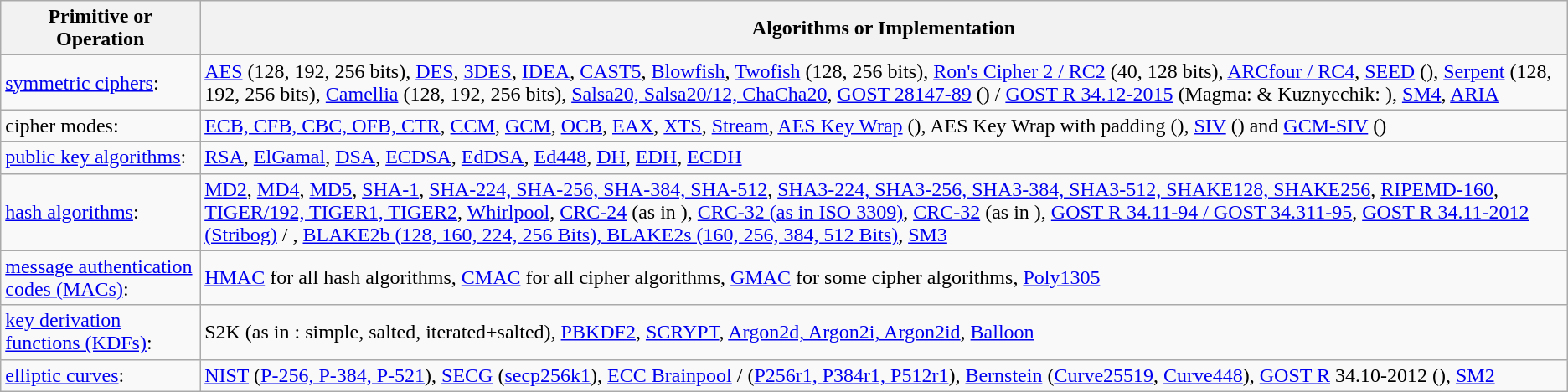<table class="wikitable" border="1">
<tr>
<th>Primitive or Operation</th>
<th>Algorithms or Implementation</th>
</tr>
<tr>
<td><a href='#'>symmetric ciphers</a>:</td>
<td><a href='#'>AES</a> (128, 192, 256 bits), <a href='#'>DES</a>, <a href='#'>3DES</a>, <a href='#'>IDEA</a>, <a href='#'>CAST5</a>, <a href='#'>Blowfish</a>, <a href='#'>Twofish</a> (128, 256 bits), <a href='#'>Ron's Cipher 2 / RC2</a> (40, 128 bits), <a href='#'>ARCfour / RC4</a>, <a href='#'>SEED</a> (), <a href='#'>Serpent</a>  (128, 192, 256 bits), <a href='#'>Camellia</a> (128, 192, 256 bits), <a href='#'>Salsa20, Salsa20/12, ChaCha20</a>, <a href='#'>GOST 28147-89</a> () / <a href='#'>GOST R 34.12-2015</a> (Magma:  & Kuznyechik: ), <a href='#'>SM4</a>, <a href='#'>ARIA</a></td>
</tr>
<tr>
<td>cipher modes:</td>
<td><a href='#'>ECB, CFB, CBC, OFB, CTR</a>, <a href='#'>CCM</a>, <a href='#'>GCM</a>, <a href='#'>OCB</a>, <a href='#'>EAX</a>, <a href='#'>XTS</a>, <a href='#'>Stream</a>, <a href='#'>AES Key Wrap</a> (), AES Key Wrap with padding (), <a href='#'>SIV</a> () and <a href='#'>GCM-SIV</a> ()</td>
</tr>
<tr>
<td><a href='#'>public key algorithms</a>:</td>
<td><a href='#'>RSA</a>, <a href='#'>ElGamal</a>, <a href='#'>DSA</a>, <a href='#'>ECDSA</a>, <a href='#'>EdDSA</a>, <a href='#'>Ed448</a>, <a href='#'>DH</a>, <a href='#'>EDH</a>, <a href='#'>ECDH</a></td>
</tr>
<tr>
<td><a href='#'>hash algorithms</a>:</td>
<td><a href='#'>MD2</a>, <a href='#'>MD4</a>, <a href='#'>MD5</a>, <a href='#'>SHA-1</a>, <a href='#'>SHA-224, SHA-256, SHA-384, SHA-512</a>, <a href='#'>SHA3-224, SHA3-256, SHA3-384, SHA3-512, SHAKE128, SHAKE256</a>, <a href='#'>RIPEMD-160</a>, <a href='#'>TIGER/192, TIGER1, TIGER2</a>, <a href='#'>Whirlpool</a>, <a href='#'>CRC-24</a> (as in ), <a href='#'>CRC-32 (as in ISO 3309)</a>, <a href='#'>CRC-32</a> (as in ), <a href='#'>GOST R 34.11-94 / GOST 34.311-95</a>, <a href='#'>GOST R 34.11-2012 (Stribog)</a> / , <a href='#'>BLAKE2b (128, 160, 224, 256 Bits), BLAKE2s (160, 256, 384, 512 Bits)</a>, <a href='#'>SM3</a></td>
</tr>
<tr>
<td><a href='#'>message authentication codes (MACs)</a>:</td>
<td><a href='#'>HMAC</a> for all hash algorithms, <a href='#'>CMAC</a> for all cipher algorithms, <a href='#'>GMAC</a> for some cipher algorithms, <a href='#'>Poly1305</a></td>
</tr>
<tr>
<td><a href='#'>key derivation functions (KDFs)</a>:</td>
<td>S2K (as in : simple, salted, iterated+salted), <a href='#'>PBKDF2</a>, <a href='#'>SCRYPT</a>, <a href='#'>Argon2d, Argon2i, Argon2id</a>, <a href='#'>Balloon</a></td>
</tr>
<tr>
<td><a href='#'>elliptic curves</a>:</td>
<td><a href='#'>NIST</a> (<a href='#'>P-256, P-384, P-521</a>), <a href='#'>SECG</a> (<a href='#'>secp256k1</a>), <a href='#'>ECC Brainpool</a> /  (<a href='#'>P256r1, P384r1, P512r1</a>), <a href='#'>Bernstein</a> (<a href='#'>Curve25519</a>, <a href='#'>Curve448</a>), <a href='#'>GOST R</a> 34.10-2012 (), <a href='#'>SM2</a></td>
</tr>
</table>
